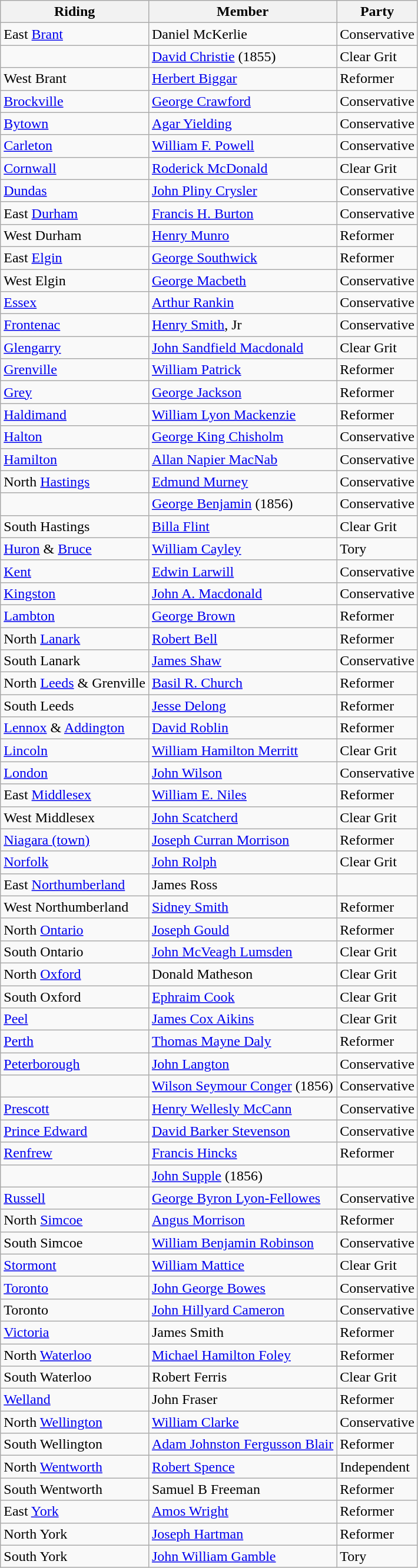<table class="wikitable">
<tr>
<th>Riding</th>
<th>Member</th>
<th>Party</th>
</tr>
<tr>
<td>East <a href='#'>Brant</a></td>
<td>Daniel McKerlie </td>
<td>Conservative</td>
</tr>
<tr>
<td></td>
<td><a href='#'>David Christie</a> (1855)</td>
<td>Clear Grit</td>
</tr>
<tr>
<td>West Brant</td>
<td><a href='#'>Herbert Biggar</a></td>
<td>Reformer</td>
</tr>
<tr>
<td><a href='#'>Brockville</a></td>
<td><a href='#'>George Crawford</a></td>
<td>Conservative</td>
</tr>
<tr>
<td><a href='#'>Bytown</a></td>
<td><a href='#'>Agar Yielding</a></td>
<td>Conservative</td>
</tr>
<tr>
<td><a href='#'>Carleton</a></td>
<td><a href='#'>William F. Powell</a></td>
<td>Conservative</td>
</tr>
<tr>
<td><a href='#'>Cornwall</a></td>
<td><a href='#'>Roderick McDonald</a></td>
<td>Clear Grit</td>
</tr>
<tr>
<td><a href='#'>Dundas</a></td>
<td><a href='#'>John Pliny Crysler</a></td>
<td>Conservative</td>
</tr>
<tr>
<td>East <a href='#'>Durham</a></td>
<td><a href='#'>Francis H. Burton</a></td>
<td>Conservative</td>
</tr>
<tr>
<td>West Durham</td>
<td><a href='#'>Henry Munro</a></td>
<td>Reformer</td>
</tr>
<tr>
<td>East <a href='#'>Elgin</a></td>
<td><a href='#'>George Southwick</a></td>
<td>Reformer</td>
</tr>
<tr>
<td>West Elgin</td>
<td><a href='#'>George Macbeth</a></td>
<td>Conservative</td>
</tr>
<tr>
<td><a href='#'>Essex</a></td>
<td><a href='#'>Arthur Rankin</a></td>
<td>Conservative</td>
</tr>
<tr>
<td><a href='#'>Frontenac</a></td>
<td><a href='#'>Henry Smith</a>, Jr</td>
<td>Conservative</td>
</tr>
<tr>
<td><a href='#'>Glengarry</a></td>
<td><a href='#'>John Sandfield Macdonald</a></td>
<td>Clear Grit</td>
</tr>
<tr>
<td><a href='#'>Grenville</a></td>
<td><a href='#'>William Patrick</a></td>
<td>Reformer</td>
</tr>
<tr>
<td><a href='#'>Grey</a></td>
<td><a href='#'>George Jackson</a></td>
<td>Reformer</td>
</tr>
<tr>
<td><a href='#'>Haldimand</a></td>
<td><a href='#'>William Lyon Mackenzie</a></td>
<td>Reformer</td>
</tr>
<tr>
<td><a href='#'>Halton</a></td>
<td><a href='#'>George King Chisholm</a></td>
<td>Conservative</td>
</tr>
<tr>
<td><a href='#'>Hamilton</a></td>
<td><a href='#'>Allan Napier MacNab</a></td>
<td>Conservative</td>
</tr>
<tr>
<td>North <a href='#'>Hastings</a></td>
<td><a href='#'>Edmund Murney</a></td>
<td>Conservative</td>
</tr>
<tr>
<td></td>
<td><a href='#'>George Benjamin</a> (1856)</td>
<td>Conservative</td>
</tr>
<tr>
<td>South Hastings</td>
<td><a href='#'>Billa Flint</a></td>
<td>Clear Grit</td>
</tr>
<tr>
<td><a href='#'>Huron</a> & <a href='#'>Bruce</a></td>
<td><a href='#'>William Cayley</a></td>
<td>Tory</td>
</tr>
<tr>
<td><a href='#'>Kent</a></td>
<td><a href='#'>Edwin Larwill</a></td>
<td>Conservative</td>
</tr>
<tr>
<td><a href='#'>Kingston</a></td>
<td><a href='#'>John A. Macdonald</a></td>
<td>Conservative</td>
</tr>
<tr>
<td><a href='#'>Lambton</a></td>
<td><a href='#'>George Brown</a></td>
<td>Reformer</td>
</tr>
<tr>
<td>North <a href='#'>Lanark</a></td>
<td><a href='#'>Robert Bell</a></td>
<td>Reformer</td>
</tr>
<tr>
<td>South Lanark</td>
<td><a href='#'>James Shaw</a></td>
<td>Conservative</td>
</tr>
<tr>
<td>North <a href='#'>Leeds</a> & Grenville</td>
<td><a href='#'>Basil R. Church</a></td>
<td>Reformer</td>
</tr>
<tr>
<td>South Leeds</td>
<td><a href='#'>Jesse Delong</a></td>
<td>Reformer</td>
</tr>
<tr>
<td><a href='#'>Lennox</a> & <a href='#'>Addington</a></td>
<td><a href='#'>David Roblin</a></td>
<td>Reformer</td>
</tr>
<tr>
<td><a href='#'>Lincoln</a></td>
<td><a href='#'>William Hamilton Merritt</a></td>
<td>Clear Grit</td>
</tr>
<tr>
<td><a href='#'>London</a></td>
<td><a href='#'>John Wilson</a></td>
<td>Conservative</td>
</tr>
<tr>
<td>East <a href='#'>Middlesex</a></td>
<td><a href='#'>William E. Niles</a></td>
<td>Reformer</td>
</tr>
<tr>
<td>West Middlesex</td>
<td><a href='#'>John Scatcherd</a></td>
<td>Clear Grit</td>
</tr>
<tr>
<td><a href='#'>Niagara (town)</a></td>
<td><a href='#'>Joseph Curran Morrison</a></td>
<td>Reformer</td>
</tr>
<tr>
<td><a href='#'>Norfolk</a></td>
<td><a href='#'>John Rolph</a></td>
<td>Clear Grit</td>
</tr>
<tr>
<td>East <a href='#'>Northumberland</a></td>
<td>James Ross</td>
<td></td>
</tr>
<tr>
<td>West Northumberland</td>
<td><a href='#'>Sidney Smith</a></td>
<td>Reformer</td>
</tr>
<tr>
<td>North <a href='#'>Ontario</a></td>
<td><a href='#'>Joseph Gould</a></td>
<td>Reformer</td>
</tr>
<tr>
<td>South Ontario</td>
<td><a href='#'>John McVeagh Lumsden</a></td>
<td>Clear Grit</td>
</tr>
<tr>
<td>North <a href='#'>Oxford</a></td>
<td>Donald Matheson</td>
<td>Clear Grit</td>
</tr>
<tr>
<td>South Oxford</td>
<td><a href='#'>Ephraim Cook</a></td>
<td>Clear Grit</td>
</tr>
<tr>
<td><a href='#'>Peel</a></td>
<td><a href='#'>James Cox Aikins</a></td>
<td>Clear Grit</td>
</tr>
<tr>
<td><a href='#'>Perth</a></td>
<td><a href='#'>Thomas Mayne Daly</a></td>
<td>Reformer</td>
</tr>
<tr>
<td><a href='#'>Peterborough</a></td>
<td><a href='#'>John Langton</a></td>
<td>Conservative</td>
</tr>
<tr>
<td></td>
<td><a href='#'>Wilson Seymour Conger</a> (1856)</td>
<td>Conservative</td>
</tr>
<tr>
<td><a href='#'>Prescott</a></td>
<td><a href='#'>Henry Wellesly McCann</a></td>
<td>Conservative</td>
</tr>
<tr>
<td><a href='#'>Prince Edward</a></td>
<td><a href='#'>David Barker Stevenson</a></td>
<td>Conservative</td>
</tr>
<tr>
<td><a href='#'>Renfrew</a></td>
<td><a href='#'>Francis Hincks</a></td>
<td>Reformer</td>
</tr>
<tr>
<td></td>
<td><a href='#'>John Supple</a> (1856)</td>
<td></td>
</tr>
<tr>
<td><a href='#'>Russell</a></td>
<td><a href='#'>George Byron Lyon-Fellowes</a></td>
<td>Conservative</td>
</tr>
<tr>
<td>North <a href='#'>Simcoe</a></td>
<td><a href='#'>Angus Morrison</a></td>
<td>Reformer</td>
</tr>
<tr>
<td>South Simcoe</td>
<td><a href='#'>William Benjamin Robinson</a></td>
<td>Conservative</td>
</tr>
<tr>
<td><a href='#'>Stormont</a></td>
<td><a href='#'>William Mattice</a></td>
<td>Clear Grit</td>
</tr>
<tr>
<td><a href='#'>Toronto</a></td>
<td><a href='#'>John George Bowes</a></td>
<td>Conservative</td>
</tr>
<tr>
<td>Toronto</td>
<td><a href='#'>John Hillyard Cameron</a></td>
<td>Conservative</td>
</tr>
<tr>
<td><a href='#'>Victoria</a></td>
<td>James Smith</td>
<td>Reformer</td>
</tr>
<tr>
<td>North <a href='#'>Waterloo</a></td>
<td><a href='#'>Michael Hamilton Foley</a></td>
<td>Reformer</td>
</tr>
<tr>
<td>South Waterloo</td>
<td>Robert Ferris</td>
<td>Clear Grit</td>
</tr>
<tr>
<td><a href='#'>Welland</a></td>
<td>John Fraser</td>
<td>Reformer</td>
</tr>
<tr>
<td>North <a href='#'>Wellington</a></td>
<td><a href='#'>William Clarke</a></td>
<td>Conservative</td>
</tr>
<tr>
<td>South Wellington</td>
<td><a href='#'>Adam Johnston Fergusson Blair</a></td>
<td>Reformer</td>
</tr>
<tr>
<td>North <a href='#'>Wentworth</a></td>
<td><a href='#'>Robert Spence</a></td>
<td>Independent</td>
</tr>
<tr>
<td>South Wentworth</td>
<td>Samuel B Freeman</td>
<td>Reformer</td>
</tr>
<tr>
<td>East <a href='#'>York</a></td>
<td><a href='#'>Amos Wright</a></td>
<td>Reformer</td>
</tr>
<tr>
<td>North York</td>
<td><a href='#'>Joseph Hartman</a></td>
<td>Reformer</td>
</tr>
<tr>
<td>South York</td>
<td><a href='#'>John William Gamble</a></td>
<td>Tory</td>
</tr>
</table>
